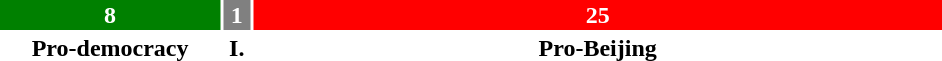<table style="width:50%; text-align:center;">
<tr style="color:white;">
<td style="background:green; width:23.5%;"><strong>8</strong></td>
<td style="background:gray; width:2.9%;"><strong>1</strong></td>
<td style="background:red; width:73.5%;"><strong>25</strong></td>
</tr>
<tr>
<td><span><strong>Pro-democracy</strong></span></td>
<td><span><strong>I.</strong></span></td>
<td><span><strong>Pro-Beijing</strong></span></td>
</tr>
</table>
